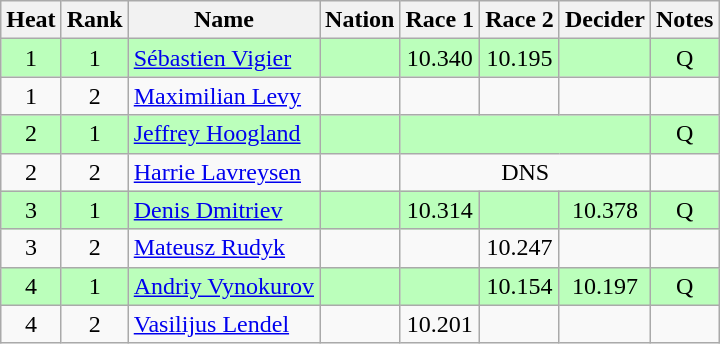<table class="wikitable sortable" style="text-align:center">
<tr>
<th>Heat</th>
<th>Rank</th>
<th>Name</th>
<th>Nation</th>
<th>Race 1</th>
<th>Race 2</th>
<th>Decider</th>
<th>Notes</th>
</tr>
<tr bgcolor=bbffbb>
<td>1</td>
<td>1</td>
<td align=left><a href='#'>Sébastien Vigier</a></td>
<td align=left></td>
<td>10.340</td>
<td>10.195</td>
<td></td>
<td>Q</td>
</tr>
<tr>
<td>1</td>
<td>2</td>
<td align=left><a href='#'>Maximilian Levy</a></td>
<td align=left></td>
<td></td>
<td></td>
<td></td>
<td></td>
</tr>
<tr bgcolor=bbffbb>
<td>2</td>
<td>1</td>
<td align=left><a href='#'>Jeffrey Hoogland</a></td>
<td align=left></td>
<td colspan=3></td>
<td>Q</td>
</tr>
<tr>
<td>2</td>
<td>2</td>
<td align=left><a href='#'>Harrie Lavreysen</a></td>
<td align=left></td>
<td colspan=3>DNS</td>
<td></td>
</tr>
<tr bgcolor=bbffbb>
<td>3</td>
<td>1</td>
<td align=left><a href='#'>Denis Dmitriev</a></td>
<td align=left></td>
<td>10.314</td>
<td></td>
<td>10.378</td>
<td>Q</td>
</tr>
<tr>
<td>3</td>
<td>2</td>
<td align=left><a href='#'>Mateusz Rudyk</a></td>
<td align=left></td>
<td></td>
<td>10.247</td>
<td></td>
<td></td>
</tr>
<tr bgcolor=bbffbb>
<td>4</td>
<td>1</td>
<td align=left><a href='#'>Andriy Vynokurov</a></td>
<td align=left></td>
<td></td>
<td>10.154</td>
<td>10.197</td>
<td>Q</td>
</tr>
<tr>
<td>4</td>
<td>2</td>
<td align=left><a href='#'>Vasilijus Lendel</a></td>
<td align=left></td>
<td>10.201</td>
<td></td>
<td></td>
<td></td>
</tr>
</table>
